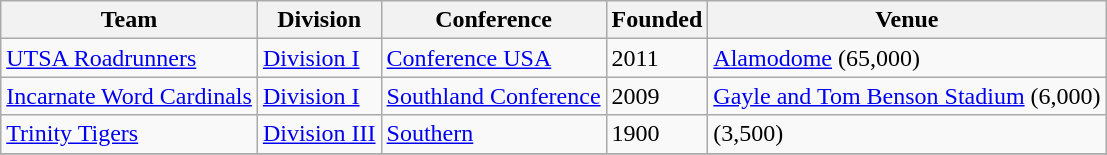<table class="wikitable">
<tr>
<th>Team</th>
<th>Division</th>
<th>Conference</th>
<th>Founded</th>
<th>Venue</th>
</tr>
<tr>
<td><a href='#'>UTSA Roadrunners</a></td>
<td><a href='#'>Division I</a></td>
<td><a href='#'>Conference USA</a></td>
<td>2011</td>
<td><a href='#'>Alamodome</a> (65,000)</td>
</tr>
<tr>
<td><a href='#'>Incarnate Word Cardinals</a></td>
<td><a href='#'>Division I</a></td>
<td><a href='#'>Southland Conference</a></td>
<td>2009</td>
<td><a href='#'>Gayle and Tom Benson Stadium</a> (6,000)</td>
</tr>
<tr>
<td><a href='#'>Trinity Tigers</a></td>
<td><a href='#'>Division III</a></td>
<td><a href='#'>Southern</a></td>
<td>1900</td>
<td> (3,500)</td>
</tr>
<tr>
</tr>
</table>
